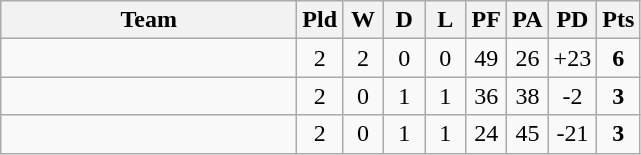<table class="wikitable" style="text-align:center;">
<tr>
<th width="190">Team</th>
<th width="20" abbr="Played">Pld</th>
<th width="20" abbr="Won">W</th>
<th width="20" abbr="Drawn">D</th>
<th width="20" abbr="Lost">L</th>
<th width="20" abbr="Points for">PF</th>
<th width="20" abbr="Points against">PA</th>
<th width="25" abbr="Points difference">PD</th>
<th width="20" abbr="Points">Pts</th>
</tr>
<tr style="background:">
<td align="left"></td>
<td>2</td>
<td>2</td>
<td>0</td>
<td>0</td>
<td>49</td>
<td>26</td>
<td>+23</td>
<td><strong>6</strong></td>
</tr>
<tr style="background:">
<td align="left"></td>
<td>2</td>
<td>0</td>
<td>1</td>
<td>1</td>
<td>36</td>
<td>38</td>
<td>-2</td>
<td><strong>3</strong></td>
</tr>
<tr>
<td align="left"></td>
<td>2</td>
<td>0</td>
<td>1</td>
<td>1</td>
<td>24</td>
<td>45</td>
<td>-21</td>
<td><strong>3</strong></td>
</tr>
</table>
